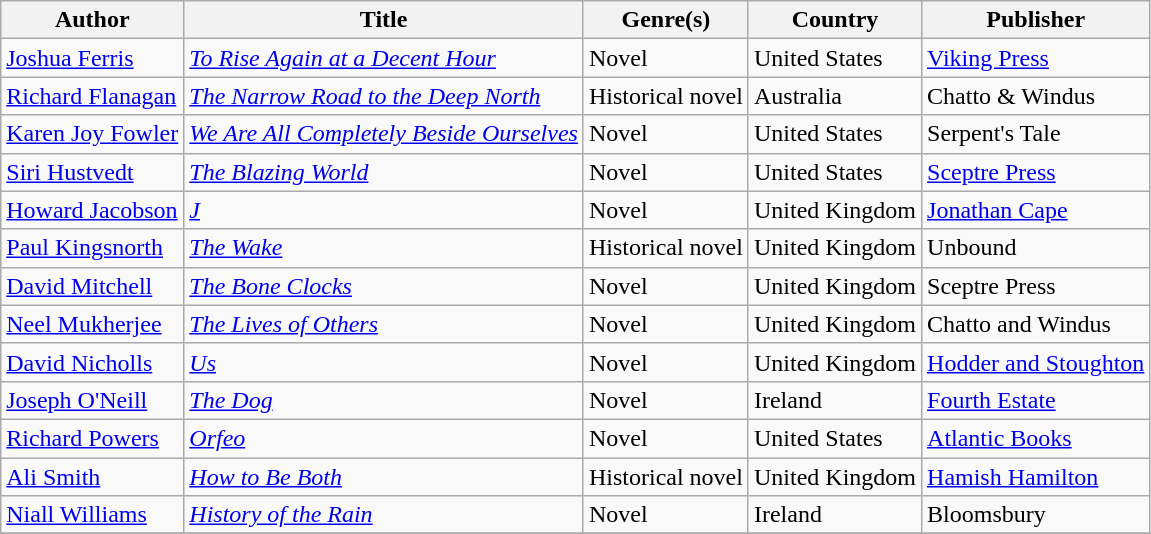<table class="wikitable">
<tr>
<th>Author</th>
<th>Title</th>
<th>Genre(s)</th>
<th>Country</th>
<th>Publisher</th>
</tr>
<tr>
<td><a href='#'>Joshua Ferris</a></td>
<td><em><a href='#'>To Rise Again at a Decent Hour</a></em></td>
<td>Novel</td>
<td>United States</td>
<td><a href='#'>Viking Press</a></td>
</tr>
<tr>
<td><a href='#'>Richard Flanagan</a></td>
<td><em><a href='#'>The Narrow Road to the Deep North</a></em></td>
<td>Historical novel</td>
<td>Australia</td>
<td>Chatto & Windus</td>
</tr>
<tr>
<td><a href='#'>Karen Joy Fowler</a></td>
<td><em><a href='#'>We Are All Completely Beside Ourselves</a></em></td>
<td>Novel</td>
<td>United States</td>
<td>Serpent's Tale</td>
</tr>
<tr>
<td><a href='#'>Siri Hustvedt</a></td>
<td><em><a href='#'>The Blazing World</a></em></td>
<td>Novel</td>
<td>United States</td>
<td><a href='#'>Sceptre Press</a></td>
</tr>
<tr>
<td><a href='#'>Howard Jacobson</a></td>
<td><em><a href='#'>J</a></em></td>
<td>Novel</td>
<td>United Kingdom</td>
<td><a href='#'>Jonathan Cape</a></td>
</tr>
<tr>
<td><a href='#'>Paul Kingsnorth</a></td>
<td><em><a href='#'>The Wake</a></em></td>
<td>Historical novel</td>
<td>United Kingdom</td>
<td>Unbound</td>
</tr>
<tr>
<td><a href='#'>David Mitchell</a></td>
<td><em><a href='#'>The Bone Clocks</a></em></td>
<td>Novel</td>
<td>United Kingdom</td>
<td>Sceptre Press</td>
</tr>
<tr>
<td><a href='#'>Neel Mukherjee</a></td>
<td><em><a href='#'>The Lives of Others</a></em></td>
<td>Novel</td>
<td>United Kingdom</td>
<td>Chatto and Windus</td>
</tr>
<tr>
<td><a href='#'>David Nicholls</a></td>
<td><em><a href='#'>Us</a></em></td>
<td>Novel</td>
<td>United Kingdom</td>
<td><a href='#'>Hodder and Stoughton</a></td>
</tr>
<tr>
<td><a href='#'>Joseph O'Neill</a></td>
<td><em><a href='#'>The Dog</a></em></td>
<td>Novel</td>
<td>Ireland</td>
<td><a href='#'>Fourth Estate</a></td>
</tr>
<tr>
<td><a href='#'>Richard Powers</a></td>
<td><em><a href='#'>Orfeo</a></em></td>
<td>Novel</td>
<td>United States</td>
<td><a href='#'>Atlantic Books</a></td>
</tr>
<tr>
<td><a href='#'>Ali Smith</a></td>
<td><em><a href='#'>How to Be Both</a></em></td>
<td>Historical novel</td>
<td>United Kingdom</td>
<td><a href='#'>Hamish Hamilton</a></td>
</tr>
<tr>
<td><a href='#'>Niall Williams</a></td>
<td><em><a href='#'>History of the Rain</a></em></td>
<td>Novel</td>
<td>Ireland</td>
<td>Bloomsbury</td>
</tr>
<tr>
</tr>
</table>
